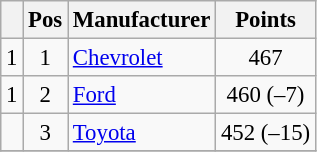<table class="wikitable" style="font-size: 95%">
<tr>
<th></th>
<th>Pos</th>
<th>Manufacturer</th>
<th>Points</th>
</tr>
<tr>
<td align="left"> 1</td>
<td style="text-align:center;">1</td>
<td><a href='#'>Chevrolet</a></td>
<td style="text-align:center;">467</td>
</tr>
<tr>
<td align="left"> 1</td>
<td style="text-align:center;">2</td>
<td><a href='#'>Ford</a></td>
<td style="text-align:center;">460 (–7)</td>
</tr>
<tr>
<td align="left"></td>
<td style="text-align:center;">3</td>
<td><a href='#'>Toyota</a></td>
<td style="text-align:center;">452 (–15)</td>
</tr>
<tr class="sortbottom">
</tr>
</table>
